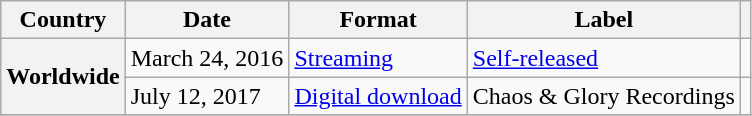<table class="wikitable plainrowheaders">
<tr>
<th scope="col">Country</th>
<th scope="col">Date</th>
<th scope="col">Format</th>
<th scope="col">Label</th>
<th scope="col"></th>
</tr>
<tr>
<th scope="row" rowspan="2">Worldwide</th>
<td>March 24, 2016</td>
<td><a href='#'>Streaming</a></td>
<td><a href='#'>Self-released</a></td>
<td></td>
</tr>
<tr>
<td>July 12, 2017</td>
<td><a href='#'>Digital download</a></td>
<td>Chaos & Glory Recordings</td>
<td></td>
</tr>
<tr>
</tr>
</table>
